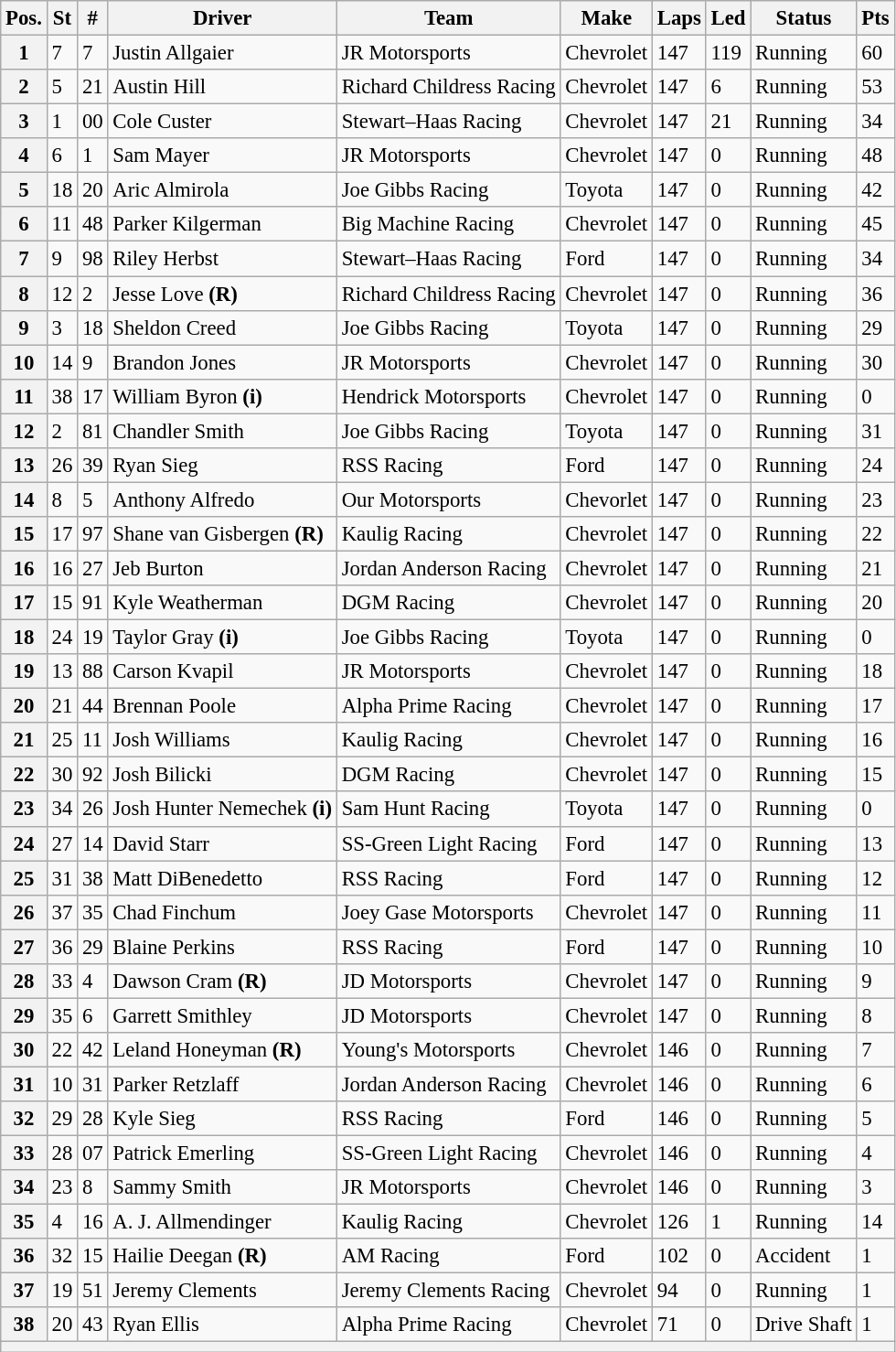<table class="wikitable" style="font-size:95%">
<tr>
<th>Pos.</th>
<th>St</th>
<th>#</th>
<th>Driver</th>
<th>Team</th>
<th>Make</th>
<th>Laps</th>
<th>Led</th>
<th>Status</th>
<th>Pts</th>
</tr>
<tr>
<th>1</th>
<td>7</td>
<td>7</td>
<td>Justin Allgaier</td>
<td>JR Motorsports</td>
<td>Chevrolet</td>
<td>147</td>
<td>119</td>
<td>Running</td>
<td>60</td>
</tr>
<tr>
<th>2</th>
<td>5</td>
<td>21</td>
<td>Austin Hill</td>
<td>Richard Childress Racing</td>
<td>Chevrolet</td>
<td>147</td>
<td>6</td>
<td>Running</td>
<td>53</td>
</tr>
<tr>
<th>3</th>
<td>1</td>
<td>00</td>
<td>Cole Custer</td>
<td>Stewart–Haas Racing</td>
<td>Chevrolet</td>
<td>147</td>
<td>21</td>
<td>Running</td>
<td>34</td>
</tr>
<tr>
<th>4</th>
<td>6</td>
<td>1</td>
<td>Sam Mayer</td>
<td>JR Motorsports</td>
<td>Chevrolet</td>
<td>147</td>
<td>0</td>
<td>Running</td>
<td>48</td>
</tr>
<tr>
<th>5</th>
<td>18</td>
<td>20</td>
<td>Aric Almirola</td>
<td>Joe Gibbs Racing</td>
<td>Toyota</td>
<td>147</td>
<td>0</td>
<td>Running</td>
<td>42</td>
</tr>
<tr>
<th>6</th>
<td>11</td>
<td>48</td>
<td>Parker Kilgerman</td>
<td>Big Machine Racing</td>
<td>Chevrolet</td>
<td>147</td>
<td>0</td>
<td>Running</td>
<td>45</td>
</tr>
<tr>
<th>7</th>
<td>9</td>
<td>98</td>
<td>Riley Herbst</td>
<td>Stewart–Haas Racing</td>
<td>Ford</td>
<td>147</td>
<td>0</td>
<td>Running</td>
<td>34</td>
</tr>
<tr>
<th>8</th>
<td>12</td>
<td>2</td>
<td>Jesse Love <strong>(R)</strong></td>
<td>Richard Childress Racing</td>
<td>Chevrolet</td>
<td>147</td>
<td>0</td>
<td>Running</td>
<td>36</td>
</tr>
<tr>
<th>9</th>
<td>3</td>
<td>18</td>
<td>Sheldon Creed</td>
<td>Joe Gibbs Racing</td>
<td>Toyota</td>
<td>147</td>
<td>0</td>
<td>Running</td>
<td>29</td>
</tr>
<tr>
<th>10</th>
<td>14</td>
<td>9</td>
<td>Brandon Jones</td>
<td>JR Motorsports</td>
<td>Chevrolet</td>
<td>147</td>
<td>0</td>
<td>Running</td>
<td>30</td>
</tr>
<tr>
<th>11</th>
<td>38</td>
<td>17</td>
<td>William Byron <strong>(i)</strong></td>
<td>Hendrick Motorsports</td>
<td>Chevrolet</td>
<td>147</td>
<td>0</td>
<td>Running</td>
<td>0</td>
</tr>
<tr>
<th>12</th>
<td>2</td>
<td>81</td>
<td>Chandler Smith</td>
<td>Joe Gibbs Racing</td>
<td>Toyota</td>
<td>147</td>
<td>0</td>
<td>Running</td>
<td>31</td>
</tr>
<tr>
<th>13</th>
<td>26</td>
<td>39</td>
<td>Ryan Sieg</td>
<td>RSS Racing</td>
<td>Ford</td>
<td>147</td>
<td>0</td>
<td>Running</td>
<td>24</td>
</tr>
<tr>
<th>14</th>
<td>8</td>
<td>5</td>
<td>Anthony Alfredo</td>
<td>Our Motorsports</td>
<td>Chevorlet</td>
<td>147</td>
<td>0</td>
<td>Running</td>
<td>23</td>
</tr>
<tr>
<th>15</th>
<td>17</td>
<td>97</td>
<td>Shane van Gisbergen <strong>(R)</strong></td>
<td>Kaulig Racing</td>
<td>Chevrolet</td>
<td>147</td>
<td>0</td>
<td>Running</td>
<td>22</td>
</tr>
<tr>
<th>16</th>
<td>16</td>
<td>27</td>
<td>Jeb Burton</td>
<td>Jordan Anderson Racing</td>
<td>Chevrolet</td>
<td>147</td>
<td>0</td>
<td>Running</td>
<td>21</td>
</tr>
<tr>
<th>17</th>
<td>15</td>
<td>91</td>
<td>Kyle Weatherman</td>
<td>DGM Racing</td>
<td>Chevrolet</td>
<td>147</td>
<td>0</td>
<td>Running</td>
<td>20</td>
</tr>
<tr>
<th>18</th>
<td>24</td>
<td>19</td>
<td>Taylor Gray <strong>(i)</strong></td>
<td>Joe Gibbs Racing</td>
<td>Toyota</td>
<td>147</td>
<td>0</td>
<td>Running</td>
<td>0</td>
</tr>
<tr>
<th>19</th>
<td>13</td>
<td>88</td>
<td>Carson Kvapil</td>
<td>JR Motorsports</td>
<td>Chevrolet</td>
<td>147</td>
<td>0</td>
<td>Running</td>
<td>18</td>
</tr>
<tr>
<th>20</th>
<td>21</td>
<td>44</td>
<td>Brennan Poole</td>
<td>Alpha Prime Racing</td>
<td>Chevrolet</td>
<td>147</td>
<td>0</td>
<td>Running</td>
<td>17</td>
</tr>
<tr>
<th>21</th>
<td>25</td>
<td>11</td>
<td>Josh Williams</td>
<td>Kaulig Racing</td>
<td>Chevrolet</td>
<td>147</td>
<td>0</td>
<td>Running</td>
<td>16</td>
</tr>
<tr>
<th>22</th>
<td>30</td>
<td>92</td>
<td>Josh Bilicki</td>
<td>DGM Racing</td>
<td>Chevrolet</td>
<td>147</td>
<td>0</td>
<td>Running</td>
<td>15</td>
</tr>
<tr>
<th>23</th>
<td>34</td>
<td>26</td>
<td>Josh Hunter Nemechek <strong>(i)</strong></td>
<td>Sam Hunt Racing</td>
<td>Toyota</td>
<td>147</td>
<td>0</td>
<td>Running</td>
<td>0</td>
</tr>
<tr>
<th>24</th>
<td>27</td>
<td>14</td>
<td>David Starr</td>
<td>SS-Green Light Racing</td>
<td>Ford</td>
<td>147</td>
<td>0</td>
<td>Running</td>
<td>13</td>
</tr>
<tr>
<th>25</th>
<td>31</td>
<td>38</td>
<td>Matt DiBenedetto</td>
<td>RSS Racing</td>
<td>Ford</td>
<td>147</td>
<td>0</td>
<td>Running</td>
<td>12</td>
</tr>
<tr>
<th>26</th>
<td>37</td>
<td>35</td>
<td>Chad Finchum</td>
<td>Joey Gase Motorsports</td>
<td>Chevrolet</td>
<td>147</td>
<td>0</td>
<td>Running</td>
<td>11</td>
</tr>
<tr>
<th>27</th>
<td>36</td>
<td>29</td>
<td>Blaine Perkins</td>
<td>RSS Racing</td>
<td>Ford</td>
<td>147</td>
<td>0</td>
<td>Running</td>
<td>10</td>
</tr>
<tr>
<th>28</th>
<td>33</td>
<td>4</td>
<td>Dawson Cram <strong>(R)</strong></td>
<td>JD Motorsports</td>
<td>Chevrolet</td>
<td>147</td>
<td>0</td>
<td>Running</td>
<td>9</td>
</tr>
<tr>
<th>29</th>
<td>35</td>
<td>6</td>
<td>Garrett Smithley</td>
<td>JD Motorsports</td>
<td>Chevrolet</td>
<td>147</td>
<td>0</td>
<td>Running</td>
<td>8</td>
</tr>
<tr>
<th>30</th>
<td>22</td>
<td>42</td>
<td>Leland Honeyman <strong>(R)</strong></td>
<td>Young's Motorsports</td>
<td>Chevrolet</td>
<td>146</td>
<td>0</td>
<td>Running</td>
<td>7</td>
</tr>
<tr>
<th>31</th>
<td>10</td>
<td>31</td>
<td>Parker Retzlaff</td>
<td>Jordan Anderson Racing</td>
<td>Chevrolet</td>
<td>146</td>
<td>0</td>
<td>Running</td>
<td>6</td>
</tr>
<tr>
<th>32</th>
<td>29</td>
<td>28</td>
<td>Kyle Sieg</td>
<td>RSS Racing</td>
<td>Ford</td>
<td>146</td>
<td>0</td>
<td>Running</td>
<td>5</td>
</tr>
<tr>
<th>33</th>
<td>28</td>
<td>07</td>
<td>Patrick Emerling</td>
<td>SS-Green Light Racing</td>
<td>Chevrolet</td>
<td>146</td>
<td>0</td>
<td>Running</td>
<td>4</td>
</tr>
<tr>
<th>34</th>
<td>23</td>
<td>8</td>
<td>Sammy Smith</td>
<td>JR Motorsports</td>
<td>Chevrolet</td>
<td>146</td>
<td>0</td>
<td>Running</td>
<td>3</td>
</tr>
<tr>
<th>35</th>
<td>4</td>
<td>16</td>
<td>A. J. Allmendinger</td>
<td>Kaulig Racing</td>
<td>Chevrolet</td>
<td>126</td>
<td>1</td>
<td>Running</td>
<td>14</td>
</tr>
<tr>
<th>36</th>
<td>32</td>
<td>15</td>
<td>Hailie Deegan <strong>(R)</strong></td>
<td>AM Racing</td>
<td>Ford</td>
<td>102</td>
<td>0</td>
<td>Accident</td>
<td>1</td>
</tr>
<tr>
<th>37</th>
<td>19</td>
<td>51</td>
<td>Jeremy Clements</td>
<td>Jeremy Clements Racing</td>
<td>Chevrolet</td>
<td>94</td>
<td>0</td>
<td>Running</td>
<td>1</td>
</tr>
<tr>
<th>38</th>
<td>20</td>
<td>43</td>
<td>Ryan Ellis</td>
<td>Alpha Prime Racing</td>
<td>Chevrolet</td>
<td>71</td>
<td>0</td>
<td>Drive Shaft</td>
<td>1</td>
</tr>
<tr>
<th colspan="10"></th>
</tr>
</table>
